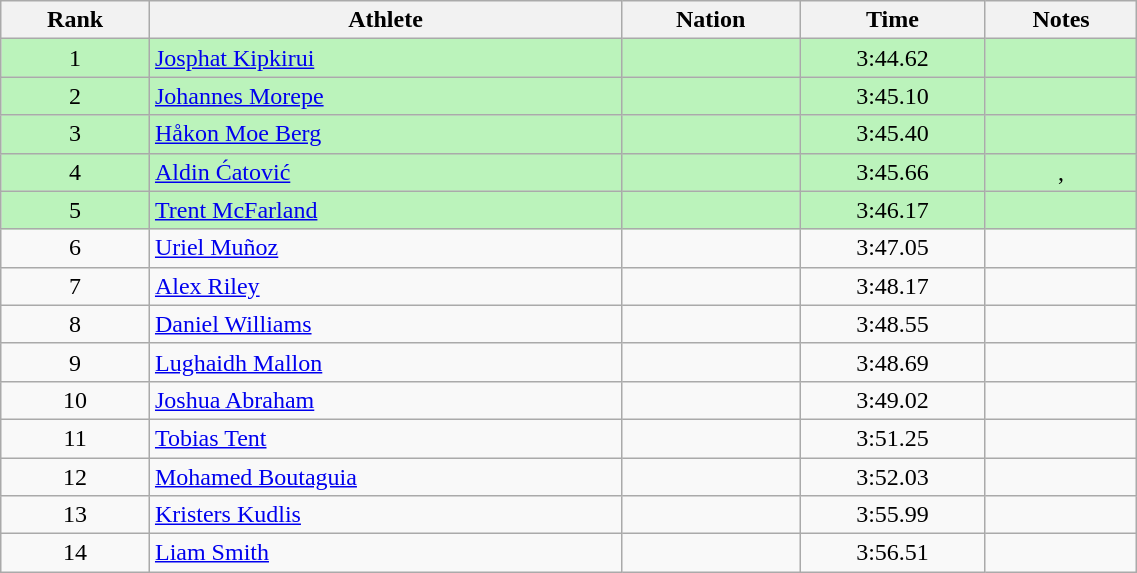<table class="wikitable sortable" style="text-align:center;width: 60%;">
<tr>
<th scope="col">Rank</th>
<th scope="col">Athlete</th>
<th scope="col">Nation</th>
<th scope="col">Time</th>
<th scope="col">Notes</th>
</tr>
<tr bgcolor=bbf3bb>
<td>1</td>
<td align=left><a href='#'>Josphat Kipkirui</a></td>
<td align=left></td>
<td>3:44.62</td>
<td></td>
</tr>
<tr bgcolor=bbf3bb>
<td>2</td>
<td align=left><a href='#'>Johannes Morepe</a></td>
<td align=left></td>
<td>3:45.10</td>
<td></td>
</tr>
<tr bgcolor=bbf3bb>
<td>3</td>
<td align=left><a href='#'>Håkon Moe Berg</a></td>
<td align=left></td>
<td>3:45.40</td>
<td></td>
</tr>
<tr bgcolor=bbf3bb>
<td>4</td>
<td align=left><a href='#'>Aldin Ćatović</a></td>
<td align=left></td>
<td>3:45.66</td>
<td>, </td>
</tr>
<tr bgcolor=bbf3bb>
<td>5</td>
<td align=left><a href='#'>Trent McFarland</a></td>
<td align=left></td>
<td>3:46.17</td>
<td></td>
</tr>
<tr>
<td>6</td>
<td align=left><a href='#'>Uriel Muñoz</a></td>
<td align=left></td>
<td>3:47.05</td>
<td></td>
</tr>
<tr>
<td>7</td>
<td align=left><a href='#'>Alex Riley</a></td>
<td align=left></td>
<td>3:48.17</td>
<td></td>
</tr>
<tr>
<td>8</td>
<td align=left><a href='#'>Daniel Williams</a></td>
<td align=left></td>
<td>3:48.55</td>
<td></td>
</tr>
<tr>
<td>9</td>
<td align=left><a href='#'>Lughaidh Mallon</a></td>
<td align=left></td>
<td>3:48.69</td>
<td></td>
</tr>
<tr>
<td>10</td>
<td align=left><a href='#'>Joshua Abraham</a></td>
<td align=left></td>
<td>3:49.02</td>
<td></td>
</tr>
<tr>
<td>11</td>
<td align=left><a href='#'>Tobias Tent</a></td>
<td align=left></td>
<td>3:51.25</td>
<td></td>
</tr>
<tr>
<td>12</td>
<td align=left><a href='#'>Mohamed Boutaguia</a></td>
<td align=left></td>
<td>3:52.03</td>
<td></td>
</tr>
<tr>
<td>13</td>
<td align=left><a href='#'>Kristers Kudlis</a></td>
<td align=left></td>
<td>3:55.99</td>
<td></td>
</tr>
<tr>
<td>14</td>
<td align=left><a href='#'>Liam Smith</a></td>
<td align=left></td>
<td>3:56.51</td>
<td></td>
</tr>
</table>
